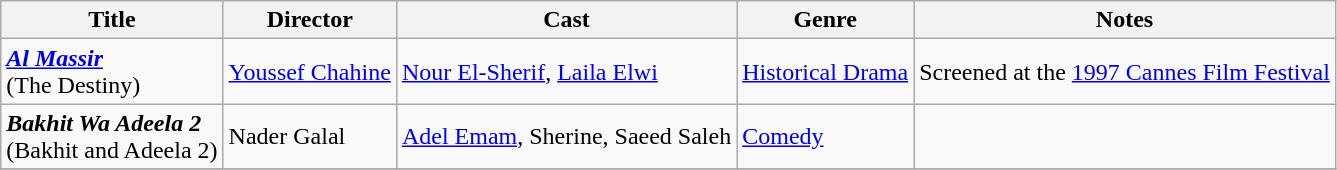<table class="wikitable">
<tr>
<th>Title</th>
<th>Director</th>
<th>Cast</th>
<th>Genre</th>
<th>Notes</th>
</tr>
<tr>
<td><strong><em><a href='#'>Al Massir</a></em></strong><br>(The Destiny)</td>
<td><a href='#'>Youssef Chahine</a></td>
<td><a href='#'>Nour El-Sherif</a>, <a href='#'>Laila Elwi</a></td>
<td><a href='#'>Historical Drama</a></td>
<td>Screened at the <a href='#'>1997 Cannes Film Festival</a></td>
</tr>
<tr>
<td><strong><em> Bakhit Wa Adeela 2</em></strong><br>(Bakhit and Adeela 2)</td>
<td>Nader Galal</td>
<td><a href='#'>Adel Emam</a>, Sherine, Saeed Saleh</td>
<td><a href='#'>Comedy</a></td>
<td></td>
</tr>
<tr>
</tr>
</table>
